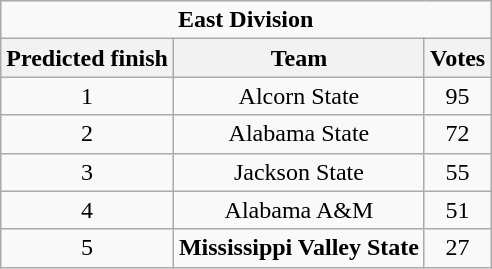<table class="wikitable">
<tr align="center">
<td align="center" Colspan="3"><strong>East Division</strong></td>
</tr>
<tr align="center">
<th>Predicted finish</th>
<th>Team</th>
<th>Votes</th>
</tr>
<tr align="center">
<td>1</td>
<td>Alcorn State</td>
<td>95</td>
</tr>
<tr align="center">
<td>2</td>
<td>Alabama State</td>
<td>72</td>
</tr>
<tr align="center">
<td>3</td>
<td>Jackson State</td>
<td>55</td>
</tr>
<tr align="center">
<td>4</td>
<td>Alabama A&M</td>
<td>51</td>
</tr>
<tr align="center">
<td>5</td>
<td><strong>Mississippi Valley State</strong></td>
<td>27</td>
</tr>
</table>
